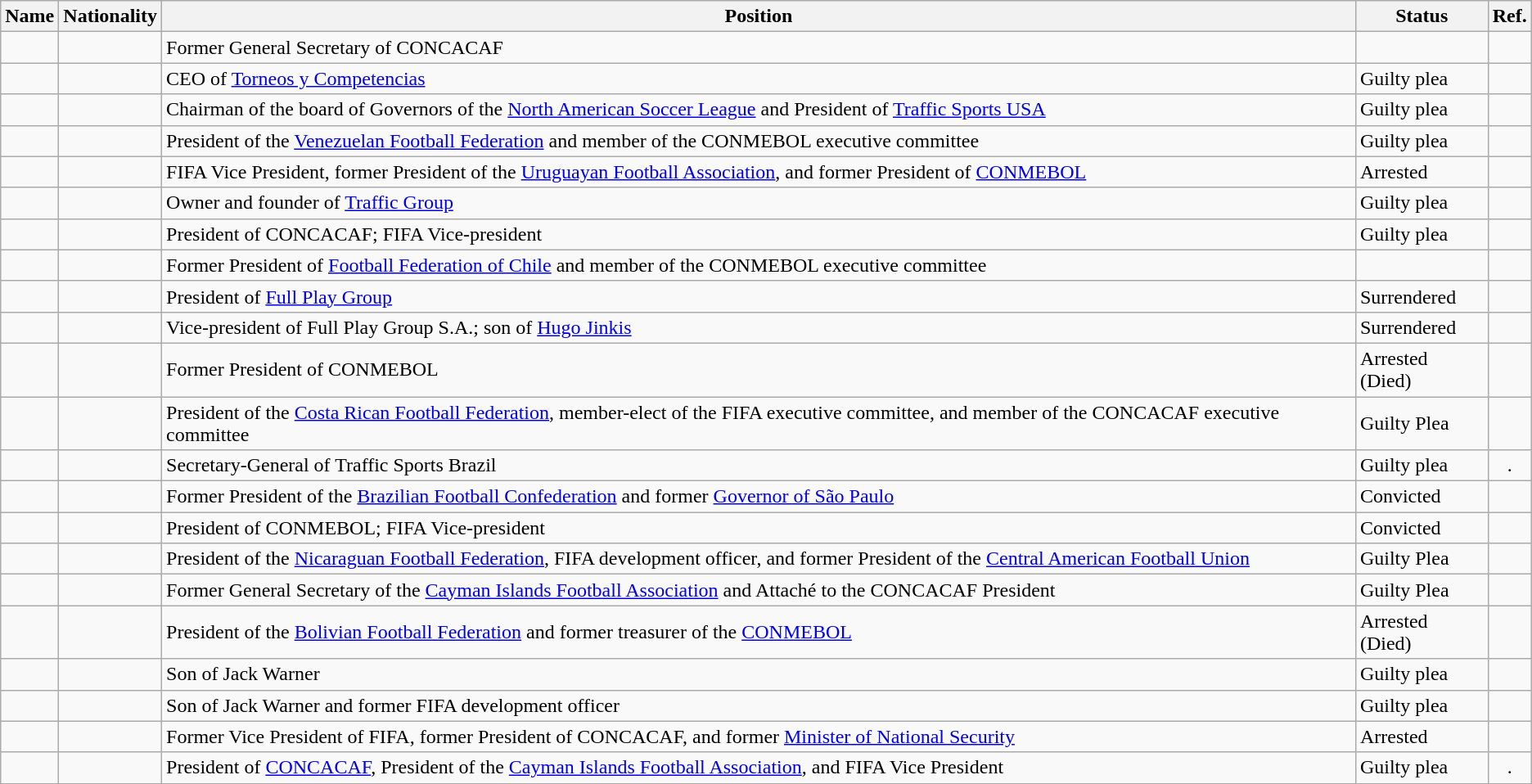<table class="wikitable sortable">
<tr>
<th>Name</th>
<th>Nationality</th>
<th>Position</th>
<th>Status</th>
<th>Ref.</th>
</tr>
<tr>
<td></td>
<td></td>
<td>Former General Secretary of CONCACAF</td>
<td></td>
<td style="text-align: center"></td>
</tr>
<tr>
<td></td>
<td> </td>
<td>CEO of <a href='#'>Torneos y Competencias</a></td>
<td>Guilty plea</td>
<td style="text-align: center"></td>
</tr>
<tr>
<td></td>
<td></td>
<td>Chairman of the board of Governors of the <a href='#'>North American Soccer League</a> and President of <a href='#'>Traffic Sports USA</a></td>
<td>Guilty plea</td>
<td style="text-align: center"></td>
</tr>
<tr>
<td></td>
<td></td>
<td>President of the <a href='#'>Venezuelan Football Federation</a> and member of the CONMEBOL executive committee</td>
<td>Guilty plea</td>
<td style="text-align: center"></td>
</tr>
<tr>
<td></td>
<td> <br></td>
<td>FIFA Vice President, former President of the <a href='#'>Uruguayan Football Association</a>, and former President of <a href='#'>CONMEBOL</a></td>
<td>Arrested</td>
<td style="text-align: center"></td>
</tr>
<tr>
<td></td>
<td></td>
<td>Owner and founder of <a href='#'>Traffic Group</a></td>
<td>Guilty plea</td>
<td style="text-align: center"></td>
</tr>
<tr>
<td></td>
<td></td>
<td>President of CONCACAF; FIFA Vice-president</td>
<td>Guilty plea</td>
<td style="text-align: center"></td>
</tr>
<tr>
<td></td>
<td></td>
<td>Former President of <a href='#'>Football Federation of Chile</a> and member of the CONMEBOL executive committee</td>
<td></td>
<td style="text-align: center"></td>
</tr>
<tr>
<td></td>
<td></td>
<td>President of <a href='#'>Full Play Group</a></td>
<td>Surrendered</td>
<td style="text-align: center"></td>
</tr>
<tr>
<td></td>
<td></td>
<td>Vice-president of Full Play Group S.A.; son of <a href='#'>Hugo Jinkis</a></td>
<td>Surrendered</td>
<td style="text-align: center"></td>
</tr>
<tr>
<td></td>
<td> <br></td>
<td>Former President of CONMEBOL</td>
<td>Arrested (Died)</td>
<td style="text-align: center"></td>
</tr>
<tr>
<td></td>
<td></td>
<td>President of the <a href='#'>Costa Rican Football Federation</a>, member-elect of the FIFA executive committee, and member of the CONCACAF executive committee</td>
<td>Guilty Plea</td>
<td style="text-align: center"></td>
</tr>
<tr>
<td></td>
<td></td>
<td>Secretary-General of Traffic Sports Brazil</td>
<td>Guilty plea</td>
<td style="text-align: center">.</td>
</tr>
<tr>
<td></td>
<td></td>
<td>Former President of the <a href='#'>Brazilian Football Confederation</a> and former <a href='#'>Governor of São Paulo</a></td>
<td>Convicted</td>
<td style="text-align: center"></td>
</tr>
<tr>
<td></td>
<td></td>
<td>President of CONMEBOL; FIFA Vice-president</td>
<td>Convicted</td>
<td style="text-align: center"></td>
</tr>
<tr>
<td></td>
<td></td>
<td>President of the <a href='#'>Nicaraguan Football Federation</a>, FIFA development officer, and former President of the <a href='#'>Central American Football Union</a></td>
<td>Guilty Plea</td>
<td style="text-align: center"></td>
</tr>
<tr>
<td></td>
<td></td>
<td>Former General Secretary of the <a href='#'>Cayman Islands Football Association</a> and Attaché to the CONCACAF President</td>
<td>Guilty Plea</td>
<td style="text-align: center"></td>
</tr>
<tr>
<td></td>
<td></td>
<td>President of the <a href='#'>Bolivian Football Federation</a> and former treasurer of the <a href='#'>CONMEBOL</a></td>
<td>Arrested (Died)</td>
<td style="text-align: center"></td>
</tr>
<tr>
<td></td>
<td><br></td>
<td>Son of Jack Warner</td>
<td>Guilty plea</td>
<td style="text-align: center"></td>
</tr>
<tr>
<td></td>
<td><br></td>
<td>Son of Jack Warner and former FIFA development officer</td>
<td>Guilty plea</td>
<td style="text-align: center"></td>
</tr>
<tr>
<td></td>
<td></td>
<td>Former Vice President of FIFA, former President of CONCACAF, and former <a href='#'>Minister of National Security</a></td>
<td>Arrested</td>
<td style="text-align: center"></td>
</tr>
<tr>
<td></td>
<td></td>
<td>President of <a href='#'>CONCACAF</a>, President of the <a href='#'>Cayman Islands Football Association</a>, and FIFA Vice President</td>
<td>Guilty plea</td>
<td style="text-align: center">.</td>
</tr>
</table>
